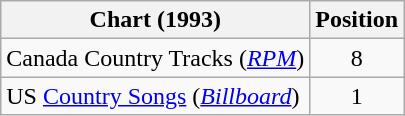<table class="wikitable sortable">
<tr>
<th scope="col">Chart (1993)</th>
<th scope="col">Position</th>
</tr>
<tr>
<td>Canada Country Tracks (<em><a href='#'>RPM</a></em>)</td>
<td align="center">8</td>
</tr>
<tr>
<td>US <a href='#'>Country Songs</a> (<em><a href='#'>Billboard</a></em>)</td>
<td align="center">1</td>
</tr>
</table>
